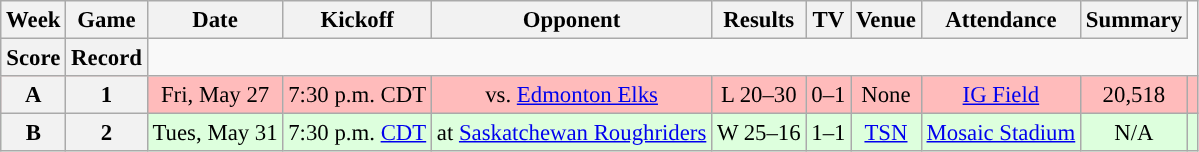<table class="wikitable" style="font-size: 95%;">
<tr>
<th scope="col">Week</th>
<th scope="col">Game</th>
<th scope="col">Date</th>
<th scope="col">Kickoff</th>
<th scope="col">Opponent</th>
<th scope="col">Results</th>
<th scope="col">TV</th>
<th scope="col">Venue</th>
<th scope="col">Attendance</th>
<th scope="col">Summary</th>
</tr>
<tr>
<th scope="col">Score</th>
<th scope="col">Record</th>
</tr>
<tr align="center"= bgcolor="ffbbbb">
<th align="center">A</th>
<th align="center">1</th>
<td align="center">Fri, May 27</td>
<td align="center">7:30 p.m. CDT</td>
<td align="center">vs. <a href='#'>Edmonton Elks</a></td>
<td align="center">L 20–30</td>
<td align="center">0–1</td>
<td align="center">None</td>
<td align="center"><a href='#'>IG Field</a></td>
<td align="center">20,518</td>
<td align="center"></td>
</tr>
<tr align="center"= bgcolor="ddffdd">
<th align="center">B</th>
<th align="center">2</th>
<td align="center">Tues, May 31</td>
<td align="center">7:30 p.m. <a href='#'>CDT</a></td>
<td align="center">at <a href='#'>Saskatchewan Roughriders</a></td>
<td align="center">W 25–16</td>
<td align="center">1–1</td>
<td align="center"><a href='#'>TSN</a></td>
<td align="center"><a href='#'>Mosaic Stadium</a></td>
<td align="center">N/A</td>
<td align="center"></td>
</tr>
</table>
